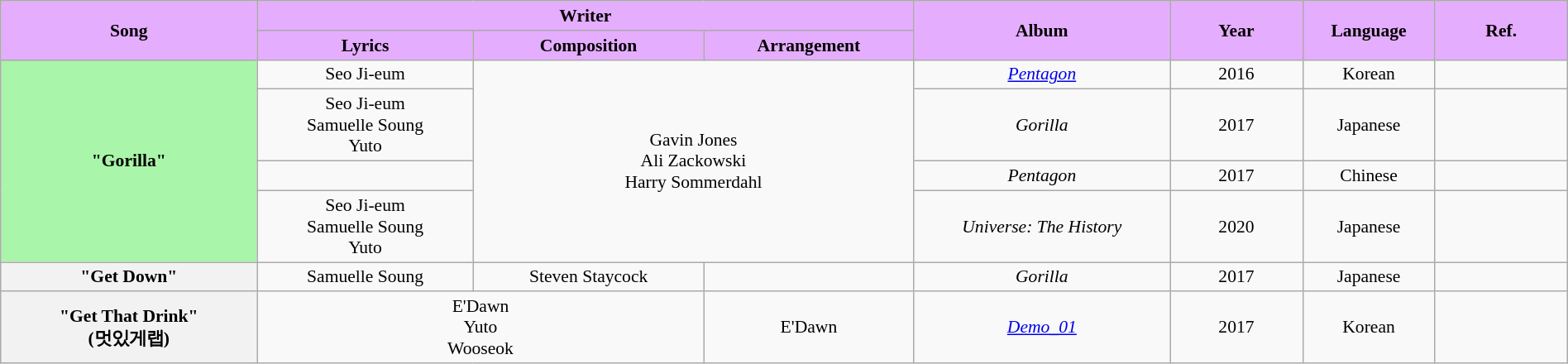<table class="wikitable" style="margin:0.5em auto; clear:both; font-size:.9em; text-align:center; width:100%">
<tr>
<th rowspan="2" style="width:200px; background:#E5ADFD;">Song</th>
<th colspan="3" style="width:700px; background:#E5ADFD;">Writer</th>
<th rowspan="2" style="width:200px; background:#E5ADFD;">Album</th>
<th rowspan="2" style="width:100px; background:#E5ADFD;">Year</th>
<th rowspan="2" style="width:100px; background:#E5ADFD;">Language</th>
<th rowspan="2" style="width:100px; background:#E5ADFD;">Ref.</th>
</tr>
<tr>
<th style=background:#E5ADFD;">Lyrics</th>
<th style=background:#E5ADFD;">Composition</th>
<th style=background:#E5ADFD;">Arrangement</th>
</tr>
<tr>
<th rowspan="4" scope="row" style="background-color:#A9F5A9 ">"Gorilla" </th>
<td>Seo Ji-eum</td>
<td colspan="2" rowspan="4">Gavin Jones<br>Ali Zackowski<br>Harry Sommerdahl</td>
<td><a href='#'><em>Pentagon</em></a></td>
<td>2016</td>
<td>Korean</td>
<td></td>
</tr>
<tr>
<td>Seo Ji-eum<br>Samuelle Soung<br>Yuto</td>
<td><em>Gorilla</em></td>
<td>2017</td>
<td>Japanese</td>
<td></td>
</tr>
<tr>
<td></td>
<td><em>Pentagon</em></td>
<td>2017</td>
<td>Chinese</td>
<td></td>
</tr>
<tr>
<td>Seo Ji-eum<br>Samuelle Soung<br>Yuto</td>
<td><em>Universe: The History</em></td>
<td>2020</td>
<td>Japanese</td>
<td></td>
</tr>
<tr>
<th>"Get Down"</th>
<td>Samuelle Soung</td>
<td Steven Laycock>Steven Staycock</td>
<td></td>
<td><em>Gorilla</em></td>
<td>2017</td>
<td>Japanese</td>
<td></td>
</tr>
<tr>
<th>"Get That Drink" <br>(멋있게랩)</th>
<td colspan="2">E'Dawn<br>Yuto<br>Wooseok</td>
<td>E'Dawn</td>
<td><em><a href='#'>Demo_01</a></em></td>
<td>2017</td>
<td>Korean</td>
<td></td>
</tr>
</table>
